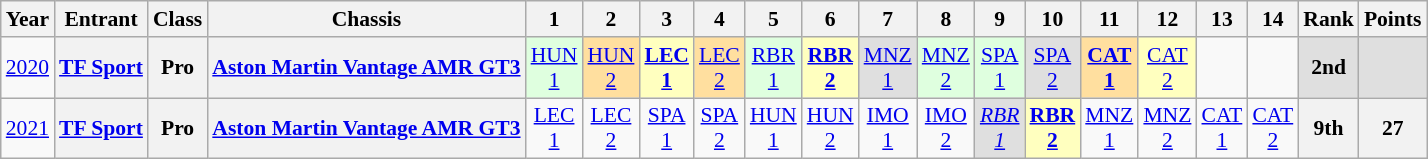<table class="wikitable" style="text-align:center; font-size:90%">
<tr>
<th>Year</th>
<th>Entrant</th>
<th>Class</th>
<th>Chassis</th>
<th>1</th>
<th>2</th>
<th>3</th>
<th>4</th>
<th>5</th>
<th>6</th>
<th>7</th>
<th>8</th>
<th>9</th>
<th>10</th>
<th>11</th>
<th>12</th>
<th>13</th>
<th>14</th>
<th>Rank</th>
<th>Points</th>
</tr>
<tr>
<td><a href='#'>2020</a></td>
<th><a href='#'>TF Sport</a></th>
<th>Pro</th>
<th><a href='#'>Aston Martin Vantage AMR GT3</a></th>
<td style="background:#DFFFDF;"><a href='#'>HUN<br>1</a><br></td>
<td style="background:#FFDF9F;"><a href='#'>HUN<br>2</a><br></td>
<td style="background:#FFFFBF;"><strong><a href='#'>LEC<br>1</a></strong><br></td>
<td style="background:#FFDF9F;"><a href='#'>LEC<br>2</a><br></td>
<td style="background:#DFFFDF;"><a href='#'>RBR<br>1</a><br></td>
<td style="background:#FFFFBF;"><strong><a href='#'>RBR<br>2</a></strong><br></td>
<td style="background:#DFDFDF;"><a href='#'>MNZ<br>1</a><br></td>
<td style="background:#DFFFDF;"><a href='#'>MNZ<br>2</a><br></td>
<td style="background:#DFFFDF;"><a href='#'>SPA<br>1</a><br></td>
<td style="background:#DFDFDF;"><a href='#'>SPA<br>2</a><br></td>
<td style="background:#FFDF9F;"><strong><a href='#'>CAT<br>1</a></strong><br></td>
<td style="background:#FFFFBF;"><a href='#'>CAT<br>2</a><br></td>
<td></td>
<td></td>
<th style="background:#DFDFDF;">2nd</th>
<th style="background:#DFDFDF;"></th>
</tr>
<tr>
<td><a href='#'>2021</a></td>
<th><a href='#'>TF Sport</a></th>
<th>Pro</th>
<th><a href='#'>Aston Martin Vantage AMR GT3</a></th>
<td><a href='#'>LEC<br>1</a></td>
<td><a href='#'>LEC<br>2</a></td>
<td><a href='#'>SPA<br>1</a></td>
<td><a href='#'>SPA<br>2</a></td>
<td><a href='#'>HUN<br>1</a></td>
<td><a href='#'>HUN<br>2</a></td>
<td><a href='#'>IMO<br>1</a></td>
<td><a href='#'>IMO<br>2</a></td>
<td style="background:#DFDFDF;"><em><a href='#'>RBR<br>1</a></em><br></td>
<td style="background:#FFFFBF;"><strong><a href='#'>RBR<br>2</a></strong><br></td>
<td><a href='#'>MNZ<br>1</a></td>
<td><a href='#'>MNZ<br>2</a></td>
<td><a href='#'>CAT<br>1</a></td>
<td><a href='#'>CAT<br>2</a></td>
<th>9th</th>
<th>27</th>
</tr>
</table>
